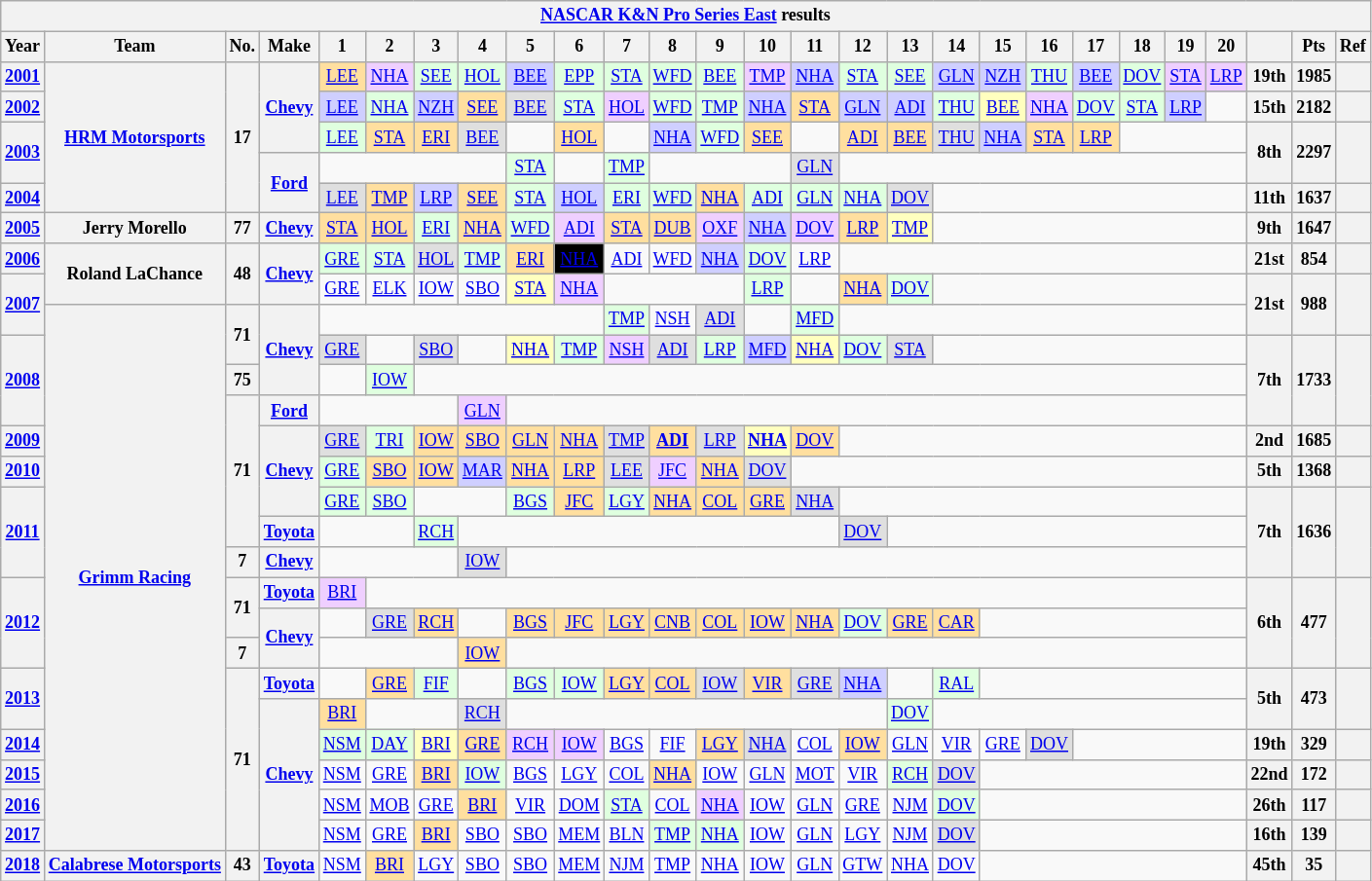<table class="wikitable" style="text-align:center; font-size:75%">
<tr>
<th colspan=27><a href='#'>NASCAR K&N Pro Series East</a> results</th>
</tr>
<tr>
<th>Year</th>
<th>Team</th>
<th>No.</th>
<th>Make</th>
<th>1</th>
<th>2</th>
<th>3</th>
<th>4</th>
<th>5</th>
<th>6</th>
<th>7</th>
<th>8</th>
<th>9</th>
<th>10</th>
<th>11</th>
<th>12</th>
<th>13</th>
<th>14</th>
<th>15</th>
<th>16</th>
<th>17</th>
<th>18</th>
<th>19</th>
<th>20</th>
<th></th>
<th>Pts</th>
<th>Ref</th>
</tr>
<tr>
<th><a href='#'>2001</a></th>
<th rowspan=5><a href='#'>HRM Motorsports</a></th>
<th rowspan=5>17</th>
<th rowspan=3><a href='#'>Chevy</a></th>
<td style="background:#FFDF9F;"><a href='#'>LEE</a><br></td>
<td style="background:#EFCFFF;"><a href='#'>NHA</a><br></td>
<td style="background:#DFFFDF;"><a href='#'>SEE</a><br></td>
<td style="background:#DFFFDF;"><a href='#'>HOL</a><br></td>
<td style="background:#CFCFFF;"><a href='#'>BEE</a><br></td>
<td style="background:#DFFFDF;"><a href='#'>EPP</a><br></td>
<td style="background:#DFFFDF;"><a href='#'>STA</a><br></td>
<td style="background:#DFFFDF;"><a href='#'>WFD</a><br></td>
<td style="background:#DFFFDF;"><a href='#'>BEE</a><br></td>
<td style="background:#EFCFFF;"><a href='#'>TMP</a><br></td>
<td style="background:#CFCFFF;"><a href='#'>NHA</a><br></td>
<td style="background:#DFFFDF;"><a href='#'>STA</a><br></td>
<td style="background:#DFFFDF;"><a href='#'>SEE</a><br></td>
<td style="background:#CFCFFF;"><a href='#'>GLN</a><br></td>
<td style="background:#CFCFFF;"><a href='#'>NZH</a><br></td>
<td style="background:#DFFFDF;"><a href='#'>THU</a><br></td>
<td style="background:#CFCFFF;"><a href='#'>BEE</a><br></td>
<td style="background:#DFFFDF;"><a href='#'>DOV</a><br></td>
<td style="background:#EFCFFF;"><a href='#'>STA</a><br></td>
<td style="background:#EFCFFF;"><a href='#'>LRP</a><br></td>
<th>19th</th>
<th>1985</th>
<th></th>
</tr>
<tr>
<th><a href='#'>2002</a></th>
<td style="background:#CFCFFF;"><a href='#'>LEE</a><br></td>
<td style="background:#DFFFDF;"><a href='#'>NHA</a><br></td>
<td style="background:#CFCFFF;"><a href='#'>NZH</a><br></td>
<td style="background:#FFDF9F;"><a href='#'>SEE</a><br></td>
<td style="background:#DFDFDF;"><a href='#'>BEE</a><br></td>
<td style="background:#DFFFDF;"><a href='#'>STA</a><br></td>
<td style="background:#EFCFFF;"><a href='#'>HOL</a><br></td>
<td style="background:#DFFFDF;"><a href='#'>WFD</a><br></td>
<td style="background:#DFFFDF;"><a href='#'>TMP</a><br></td>
<td style="background:#CFCFFF;"><a href='#'>NHA</a><br></td>
<td style="background:#FFDF9F;"><a href='#'>STA</a><br></td>
<td style="background:#CFCFFF;"><a href='#'>GLN</a><br></td>
<td style="background:#CFCFFF;"><a href='#'>ADI</a><br></td>
<td style="background:#DFFFDF;"><a href='#'>THU</a><br></td>
<td style="background:#FFFFBF;"><a href='#'>BEE</a><br></td>
<td style="background:#EFCFFF;"><a href='#'>NHA</a><br></td>
<td style="background:#DFFFDF;"><a href='#'>DOV</a><br></td>
<td style="background:#DFFFDF;"><a href='#'>STA</a><br></td>
<td style="background:#CFCFFF;"><a href='#'>LRP</a><br></td>
<td></td>
<th>15th</th>
<th>2182</th>
<th></th>
</tr>
<tr>
<th rowspan=2><a href='#'>2003</a></th>
<td style="background:#DFFFDF;"><a href='#'>LEE</a><br></td>
<td style="background:#FFDF9F;"><a href='#'>STA</a><br></td>
<td style="background:#FFDF9F;"><a href='#'>ERI</a><br></td>
<td style="background:#DFDFDF;"><a href='#'>BEE</a><br></td>
<td></td>
<td style="background:#FFDF9F;"><a href='#'>HOL</a> <br></td>
<td></td>
<td style="background:#CFCFFF;"><a href='#'>NHA</a><br></td>
<td style="background:#DFFFDF;"><a href='#'>WFD</a><br></td>
<td style="background:#FFDF9F;"><a href='#'>SEE</a><br></td>
<td></td>
<td style="background:#FFDF9F;"><a href='#'>ADI</a><br></td>
<td style="background:#FFDF9F;"><a href='#'>BEE</a><br></td>
<td style="background:#DFDFDF;"><a href='#'>THU</a><br></td>
<td style="background:#CFCFFF;"><a href='#'>NHA</a><br></td>
<td style="background:#FFDF9F;"><a href='#'>STA</a><br></td>
<td style="background:#FFDF9F;"><a href='#'>LRP</a><br></td>
<td colspan=3></td>
<th rowspan=2>8th</th>
<th rowspan=2>2297</th>
<th rowspan=2></th>
</tr>
<tr>
<th rowspan=2><a href='#'>Ford</a></th>
<td colspan=4></td>
<td style="background:#DFFFDF;"><a href='#'>STA</a><br></td>
<td></td>
<td style="background:#DFFFDF;"><a href='#'>TMP</a><br></td>
<td colspan=3></td>
<td style="background:#DFDFDF;"><a href='#'>GLN</a><br></td>
<td colspan=9></td>
</tr>
<tr>
<th><a href='#'>2004</a></th>
<td style="background:#DFDFDF;"><a href='#'>LEE</a><br></td>
<td style="background:#FFDF9F;"><a href='#'>TMP</a><br></td>
<td style="background:#CFCFFF;"><a href='#'>LRP</a><br></td>
<td style="background:#FFDF9F;"><a href='#'>SEE</a><br></td>
<td style="background:#DFFFDF;"><a href='#'>STA</a><br></td>
<td style="background:#CFCFFF;"><a href='#'>HOL</a><br></td>
<td style="background:#DFFFDF;"><a href='#'>ERI</a><br></td>
<td style="background:#DFFFDF;"><a href='#'>WFD</a><br></td>
<td style="background:#FFDF9F;"><a href='#'>NHA</a><br></td>
<td style="background:#DFFFDF;"><a href='#'>ADI</a><br></td>
<td style="background:#DFFFDF;"><a href='#'>GLN</a><br></td>
<td style="background:#DFFFDF;"><a href='#'>NHA</a><br></td>
<td style="background:#DFDFDF;"><a href='#'>DOV</a><br></td>
<td colspan=7></td>
<th>11th</th>
<th>1637</th>
<th></th>
</tr>
<tr>
<th><a href='#'>2005</a></th>
<th>Jerry Morello</th>
<th>77</th>
<th><a href='#'>Chevy</a></th>
<td style="background:#FFDF9F;"><a href='#'>STA</a><br></td>
<td style="background:#FFDF9F;"><a href='#'>HOL</a><br></td>
<td style="background:#DFFFDF;"><a href='#'>ERI</a><br></td>
<td style="background:#FFDF9F;"><a href='#'>NHA</a><br></td>
<td style="background:#DFFFDF;"><a href='#'>WFD</a><br></td>
<td style="background:#EFCFFF;"><a href='#'>ADI</a><br></td>
<td style="background:#FFDF9F;"><a href='#'>STA</a><br></td>
<td style="background:#FFDF9F;"><a href='#'>DUB</a><br></td>
<td style="background:#EFCFFF;"><a href='#'>OXF</a><br></td>
<td style="background:#CFCFFF;"><a href='#'>NHA</a><br></td>
<td style="background:#EFCFFF;"><a href='#'>DOV</a><br></td>
<td style="background:#FFDF9F;"><a href='#'>LRP</a><br></td>
<td style="background:#FFFFBF;"><a href='#'>TMP</a><br></td>
<td colspan=7></td>
<th>9th</th>
<th>1647</th>
<th></th>
</tr>
<tr>
<th><a href='#'>2006</a></th>
<th rowspan=2>Roland LaChance</th>
<th rowspan=2>48</th>
<th rowspan=2><a href='#'>Chevy</a></th>
<td style="background:#DFFFDF;"><a href='#'>GRE</a><br></td>
<td style="background:#DFFFDF;"><a href='#'>STA</a><br></td>
<td style="background:#DFDFDF;"><a href='#'>HOL</a><br></td>
<td style="background:#DFFFDF;"><a href='#'>TMP</a><br></td>
<td style="background:#FFDF9F;"><a href='#'>ERI</a><br></td>
<td style="background:#000000; color:white;"><a href='#'><span>NHA</span></a><br></td>
<td><a href='#'>ADI</a></td>
<td><a href='#'>WFD</a></td>
<td style="background:#CFCFFF;"><a href='#'>NHA</a><br></td>
<td style="background:#DFFFDF;"><a href='#'>DOV</a><br></td>
<td><a href='#'>LRP</a></td>
<td colspan=9></td>
<th>21st</th>
<th>854</th>
<th></th>
</tr>
<tr>
<th rowspan=2><a href='#'>2007</a></th>
<td><a href='#'>GRE</a></td>
<td><a href='#'>ELK</a></td>
<td><a href='#'>IOW</a></td>
<td><a href='#'>SBO</a></td>
<td style="background:#FFFFBF;"><a href='#'>STA</a><br></td>
<td style="background:#EFCFFF;"><a href='#'>NHA</a><br></td>
<td colspan=3></td>
<td style="background:#DFFFDF;"><a href='#'>LRP</a><br></td>
<td></td>
<td style="background:#FFDF9F;"><a href='#'>NHA</a><br></td>
<td style="background:#DFFFDF;"><a href='#'>DOV</a><br></td>
<td colspan=7></td>
<th rowspan=2>21st</th>
<th rowspan=2>988</th>
<th rowspan=2></th>
</tr>
<tr>
<th rowspan=18><a href='#'>Grimm Racing</a></th>
<th rowspan=2>71</th>
<th rowspan=3><a href='#'>Chevy</a></th>
<td colspan=6></td>
<td style="background:#DFFFDF;"><a href='#'>TMP</a><br></td>
<td><a href='#'>NSH</a></td>
<td style="background:#DFDFDF;"><a href='#'>ADI</a><br></td>
<td></td>
<td style="background:#DFFFDF;"><a href='#'>MFD</a><br></td>
<td colspan=9></td>
</tr>
<tr>
<th rowspan=3><a href='#'>2008</a></th>
<td style="background:#DFDFDF;"><a href='#'>GRE</a><br></td>
<td></td>
<td style="background:#DFDFDF;"><a href='#'>SBO</a><br></td>
<td></td>
<td style="background:#FFFFBF;"><a href='#'>NHA</a><br></td>
<td style="background:#DFFFDF;"><a href='#'>TMP</a><br></td>
<td style="background:#EFCFFF;"><a href='#'>NSH</a><br></td>
<td style="background:#DFDFDF;"><a href='#'>ADI</a><br></td>
<td style="background:#DFFFDF;"><a href='#'>LRP</a><br></td>
<td style="background:#CFCFFF;"><a href='#'>MFD</a><br></td>
<td style="background:#FFFFBF;"><a href='#'>NHA</a><br></td>
<td style="background:#DFFFDF;"><a href='#'>DOV</a><br></td>
<td style="background:#DFDFDF;"><a href='#'>STA</a><br></td>
<td colspan=7></td>
<th rowspan=3>7th</th>
<th rowspan=3>1733</th>
<th rowspan=3></th>
</tr>
<tr>
<th>75</th>
<td></td>
<td style="background:#DFFFDF;"><a href='#'>IOW</a><br></td>
<td colspan=18></td>
</tr>
<tr>
<th rowspan=5>71</th>
<th><a href='#'>Ford</a></th>
<td colspan=3></td>
<td style="background:#EFCFFF;"><a href='#'>GLN</a><br></td>
<td colspan=16></td>
</tr>
<tr>
<th><a href='#'>2009</a></th>
<th rowspan=3><a href='#'>Chevy</a></th>
<td style="background:#DFDFDF;"><a href='#'>GRE</a><br></td>
<td style="background:#DFFFDF;"><a href='#'>TRI</a><br></td>
<td style="background:#FFDF9F;"><a href='#'>IOW</a><br></td>
<td style="background:#FFDF9F;"><a href='#'>SBO</a><br></td>
<td style="background:#FFDF9F;"><a href='#'>GLN</a><br></td>
<td style="background:#FFDF9F;"><a href='#'>NHA</a><br></td>
<td style="background:#DFDFDF;"><a href='#'>TMP</a><br></td>
<td style="background:#FFDF9F;"><strong><a href='#'>ADI</a></strong><br></td>
<td style="background:#DFDFDF;"><a href='#'>LRP</a><br></td>
<td style="background:#FFFFBF;"><strong><a href='#'>NHA</a></strong><br></td>
<td style="background:#FFDF9F;"><a href='#'>DOV</a><br></td>
<td colspan=9></td>
<th>2nd</th>
<th>1685</th>
<th></th>
</tr>
<tr>
<th><a href='#'>2010</a></th>
<td style="background:#DFFFDF;"><a href='#'>GRE</a><br></td>
<td style="background:#FFDF9F;"><a href='#'>SBO</a><br></td>
<td style="background:#FFDF9F;"><a href='#'>IOW</a><br></td>
<td style="background:#CFCFFF;"><a href='#'>MAR</a><br></td>
<td style="background:#FFDF9F;"><a href='#'>NHA</a><br></td>
<td style="background:#FFDF9F;"><a href='#'>LRP</a><br></td>
<td style="background:#DFDFDF;"><a href='#'>LEE</a><br></td>
<td style="background:#EFCFFF;"><a href='#'>JFC</a><br></td>
<td style="background:#FFDF9F;"><a href='#'>NHA</a><br></td>
<td style="background:#DFDFDF;"><a href='#'>DOV</a><br></td>
<td colspan=10></td>
<th>5th</th>
<th>1368</th>
<th></th>
</tr>
<tr>
<th rowspan=3><a href='#'>2011</a></th>
<td style="background:#DFFFDF;"><a href='#'>GRE</a><br></td>
<td style="background:#DFFFDF;"><a href='#'>SBO</a><br></td>
<td colspan=2></td>
<td style="background:#DFFFDF;"><a href='#'>BGS</a><br></td>
<td style="background:#FFDF9F;"><a href='#'>JFC</a><br></td>
<td style="background:#DFFFDF;"><a href='#'>LGY</a><br></td>
<td style="background:#FFDF9F;"><a href='#'>NHA</a><br></td>
<td style="background:#FFDF9F;"><a href='#'>COL</a><br></td>
<td style="background:#FFDF9F;"><a href='#'>GRE</a><br></td>
<td style="background:#DFDFDF;"><a href='#'>NHA</a><br></td>
<td colspan=9></td>
<th rowspan=3>7th</th>
<th rowspan=3>1636</th>
<th rowspan=3></th>
</tr>
<tr>
<th><a href='#'>Toyota</a></th>
<td colspan=2></td>
<td style="background:#DFFFDF;"><a href='#'>RCH</a><br></td>
<td colspan=8></td>
<td style="background:#DFDFDF;"><a href='#'>DOV</a><br></td>
<td colspan=8></td>
</tr>
<tr>
<th>7</th>
<th><a href='#'>Chevy</a></th>
<td colspan=3></td>
<td style="background:#DFDFDF;"><a href='#'>IOW</a><br></td>
<td colspan=16></td>
</tr>
<tr>
<th rowspan=3><a href='#'>2012</a></th>
<th rowspan=2>71</th>
<th><a href='#'>Toyota</a></th>
<td style="background:#EFCFFF;"><a href='#'>BRI</a><br></td>
<td colspan=19></td>
<th rowspan=3>6th</th>
<th rowspan=3>477</th>
<th rowspan=3></th>
</tr>
<tr>
<th rowspan=2><a href='#'>Chevy</a></th>
<td></td>
<td style="background:#DFDFDF;"><a href='#'>GRE</a><br></td>
<td style="background:#FFDF9F;"><a href='#'>RCH</a><br></td>
<td></td>
<td style="background:#FFDF9F;"><a href='#'>BGS</a><br></td>
<td style="background:#FFDF9F;"><a href='#'>JFC</a><br></td>
<td style="background:#FFDF9F;"><a href='#'>LGY</a><br></td>
<td style="background:#FFDF9F;"><a href='#'>CNB</a><br></td>
<td style="background:#FFDF9F;"><a href='#'>COL</a><br></td>
<td style="background:#FFDF9F;"><a href='#'>IOW</a><br></td>
<td style="background:#FFDF9F;"><a href='#'>NHA</a><br></td>
<td style="background:#DFFFDF;"><a href='#'>DOV</a><br></td>
<td style="background:#FFDF9F;"><a href='#'>GRE</a><br></td>
<td style="background:#FFDF9F;"><a href='#'>CAR</a><br></td>
<td colspan=6></td>
</tr>
<tr>
<th>7</th>
<td colspan=3></td>
<td style="background:#FFDF9F;"><a href='#'>IOW</a><br></td>
<td colspan=16></td>
</tr>
<tr>
<th rowspan=2><a href='#'>2013</a></th>
<th rowspan=6>71</th>
<th><a href='#'>Toyota</a></th>
<td></td>
<td style="background:#FFDF9F;"><a href='#'>GRE</a><br></td>
<td style="background:#DFFFDF;"><a href='#'>FIF</a><br></td>
<td></td>
<td style="background:#DFFFDF;"><a href='#'>BGS</a><br></td>
<td style="background:#DFFFDF;"><a href='#'>IOW</a><br></td>
<td style="background:#FFDF9F;"><a href='#'>LGY</a><br></td>
<td style="background:#FFDF9F;"><a href='#'>COL</a><br></td>
<td style="background:#DFDFDF;"><a href='#'>IOW</a><br></td>
<td style="background:#FFDF9F;"><a href='#'>VIR</a><br></td>
<td style="background:#DFDFDF;"><a href='#'>GRE</a><br></td>
<td style="background:#CFCFFF;"><a href='#'>NHA</a><br></td>
<td></td>
<td style="background:#DFFFDF;"><a href='#'>RAL</a><br></td>
<td colspan=6></td>
<th rowspan=2>5th</th>
<th rowspan=2>473</th>
<th rowspan=2></th>
</tr>
<tr>
<th rowspan=5><a href='#'>Chevy</a></th>
<td style="background:#FFDF9F;"><a href='#'>BRI</a><br></td>
<td colspan=2></td>
<td style="background:#DFDFDF;"><a href='#'>RCH</a><br></td>
<td colspan=8></td>
<td style="background:#DFFFDF;"><a href='#'>DOV</a><br></td>
<td colspan=7></td>
</tr>
<tr>
<th><a href='#'>2014</a></th>
<td style="background:#DFFFDF;"><a href='#'>NSM</a><br></td>
<td style="background:#DFFFDF;"><a href='#'>DAY</a><br></td>
<td style="background:#FFFFBF;"><a href='#'>BRI</a><br></td>
<td style="background:#FFDF9F;"><a href='#'>GRE</a><br></td>
<td style="background:#EFCFFF;"><a href='#'>RCH</a><br></td>
<td style="background:#EFCFFF;"><a href='#'>IOW</a><br></td>
<td><a href='#'>BGS</a></td>
<td><a href='#'>FIF</a></td>
<td style="background:#FFDF9F;"><a href='#'>LGY</a><br></td>
<td style="background:#DFDFDF;"><a href='#'>NHA</a><br></td>
<td><a href='#'>COL</a></td>
<td style="background:#FFDF9F;"><a href='#'>IOW</a><br></td>
<td><a href='#'>GLN</a></td>
<td><a href='#'>VIR</a></td>
<td><a href='#'>GRE</a></td>
<td style="background:#DFDFDF;"><a href='#'>DOV</a><br></td>
<td colspan=4></td>
<th>19th</th>
<th>329</th>
<th></th>
</tr>
<tr>
<th><a href='#'>2015</a></th>
<td><a href='#'>NSM</a></td>
<td><a href='#'>GRE</a></td>
<td style="background:#FFDF9F;"><a href='#'>BRI</a><br></td>
<td style="background:#DFFFDF;"><a href='#'>IOW</a><br></td>
<td><a href='#'>BGS</a></td>
<td><a href='#'>LGY</a></td>
<td><a href='#'>COL</a></td>
<td style="background:#FFDF9F;"><a href='#'>NHA</a><br></td>
<td><a href='#'>IOW</a></td>
<td><a href='#'>GLN</a></td>
<td><a href='#'>MOT</a></td>
<td><a href='#'>VIR</a></td>
<td style="background:#DFFFDF;"><a href='#'>RCH</a><br></td>
<td style="background:#DFDFDF;"><a href='#'>DOV</a><br></td>
<td colspan=6></td>
<th>22nd</th>
<th>172</th>
<th></th>
</tr>
<tr>
<th><a href='#'>2016</a></th>
<td><a href='#'>NSM</a></td>
<td><a href='#'>MOB</a></td>
<td><a href='#'>GRE</a></td>
<td style="background:#FFDF9F;"><a href='#'>BRI</a><br></td>
<td><a href='#'>VIR</a></td>
<td><a href='#'>DOM</a></td>
<td style="background:#DFFFDF;"><a href='#'>STA</a><br></td>
<td><a href='#'>COL</a></td>
<td style="background:#EFCFFF;"><a href='#'>NHA</a><br></td>
<td><a href='#'>IOW</a></td>
<td><a href='#'>GLN</a></td>
<td><a href='#'>GRE</a></td>
<td><a href='#'>NJM</a></td>
<td style="background:#DFFFDF;"><a href='#'>DOV</a><br></td>
<td colspan=6></td>
<th>26th</th>
<th>117</th>
<th></th>
</tr>
<tr>
<th><a href='#'>2017</a></th>
<td><a href='#'>NSM</a></td>
<td><a href='#'>GRE</a></td>
<td style="background:#FFDF9F;"><a href='#'>BRI</a><br></td>
<td><a href='#'>SBO</a></td>
<td><a href='#'>SBO</a></td>
<td><a href='#'>MEM</a></td>
<td><a href='#'>BLN</a></td>
<td style="background:#DFFFDF;"><a href='#'>TMP</a><br></td>
<td style="background:#DFFFDF;"><a href='#'>NHA</a><br></td>
<td><a href='#'>IOW</a></td>
<td><a href='#'>GLN</a></td>
<td><a href='#'>LGY</a></td>
<td><a href='#'>NJM</a></td>
<td style="background:#DFDFDF;"><a href='#'>DOV</a><br></td>
<td colspan=6></td>
<th>16th</th>
<th>139</th>
<th></th>
</tr>
<tr>
<th><a href='#'>2018</a></th>
<th><a href='#'>Calabrese Motorsports</a></th>
<th>43</th>
<th><a href='#'>Toyota</a></th>
<td><a href='#'>NSM</a></td>
<td style="background:#FFDF9F;"><a href='#'>BRI</a><br></td>
<td><a href='#'>LGY</a></td>
<td><a href='#'>SBO</a></td>
<td><a href='#'>SBO</a></td>
<td><a href='#'>MEM</a></td>
<td><a href='#'>NJM</a></td>
<td><a href='#'>TMP</a></td>
<td><a href='#'>NHA</a></td>
<td><a href='#'>IOW</a></td>
<td><a href='#'>GLN</a></td>
<td><a href='#'>GTW</a></td>
<td><a href='#'>NHA</a></td>
<td><a href='#'>DOV</a></td>
<td colspan=6></td>
<th>45th</th>
<th>35</th>
<th></th>
</tr>
</table>
